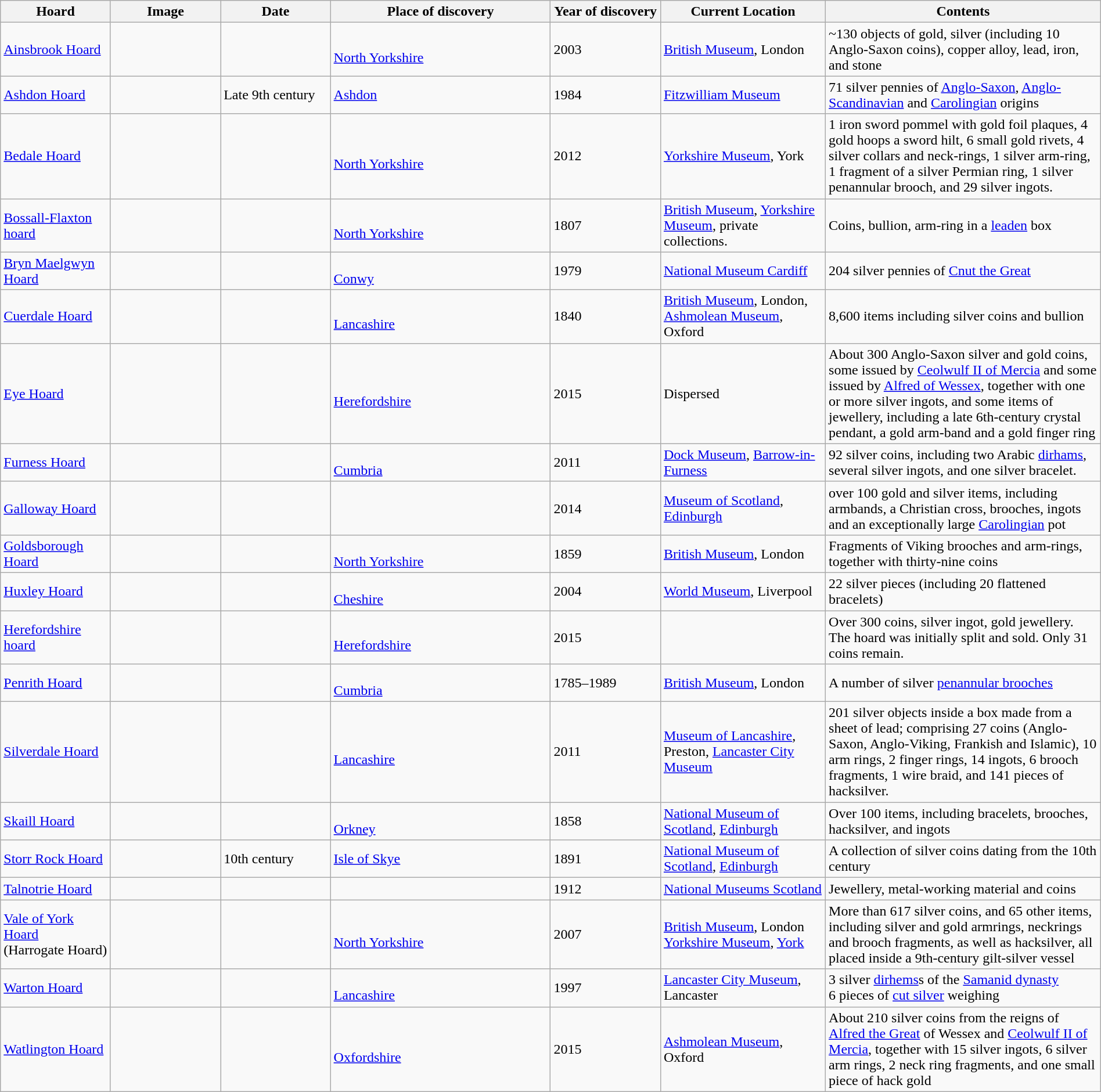<table class="wikitable sortable" style="width: 100%">
<tr>
<th width="10%">Hoard</th>
<th width="10%">Image</th>
<th width="10%">Date</th>
<th width="20%">Place of discovery</th>
<th width="10%">Year of discovery</th>
<th width="15%">Current Location</th>
<th class="unsortable" width="25%">Contents</th>
</tr>
<tr>
<td><a href='#'>Ainsbrook Hoard</a></td>
<td></td>
<td></td>
<td><br><a href='#'>North Yorkshire</a><br><small></small></td>
<td>2003</td>
<td><a href='#'>British Museum</a>, London</td>
<td>~130 objects of gold, silver (including 10 Anglo-Saxon coins), copper alloy, lead, iron, and stone</td>
</tr>
<tr>
<td><a href='#'>Ashdon Hoard</a></td>
<td></td>
<td>Late 9th century</td>
<td><a href='#'>Ashdon</a></td>
<td>1984</td>
<td><a href='#'>Fitzwilliam Museum</a></td>
<td>71 silver pennies of <a href='#'>Anglo-Saxon</a>, <a href='#'>Anglo-Scandinavian</a> and <a href='#'>Carolingian</a> origins</td>
</tr>
<tr>
<td><a href='#'>Bedale Hoard</a></td>
<td></td>
<td></td>
<td><br><a href='#'>North Yorkshire</a><br><small></small></td>
<td>2012</td>
<td><a href='#'>Yorkshire Museum</a>, York</td>
<td>1 iron sword pommel with gold foil plaques, 4 gold hoops a sword hilt, 6 small gold rivets, 4 silver collars and neck-rings, 1 silver arm-ring, 1 fragment of a silver Permian ring, 1 silver penannular brooch, and 29 silver ingots.</td>
</tr>
<tr>
<td><a href='#'>Bossall-Flaxton hoard</a></td>
<td></td>
<td></td>
<td><br><a href='#'>North Yorkshire</a><br><small></small></td>
<td>1807</td>
<td><a href='#'>British Museum</a>, <a href='#'>Yorkshire Museum</a>, private collections.</td>
<td>Coins, bullion, arm-ring in a <a href='#'>leaden</a> box</td>
</tr>
<tr>
<td><a href='#'>Bryn Maelgwyn Hoard</a></td>
<td></td>
<td></td>
<td><br><a href='#'>Conwy</a><br><small></small></td>
<td>1979</td>
<td><a href='#'>National Museum Cardiff</a></td>
<td>204 silver pennies of <a href='#'>Cnut the Great</a></td>
</tr>
<tr>
<td><a href='#'>Cuerdale Hoard</a></td>
<td></td>
<td></td>
<td><br><a href='#'>Lancashire</a><br><small></small></td>
<td>1840</td>
<td><a href='#'>British Museum</a>, London, <a href='#'>Ashmolean Museum</a>, Oxford</td>
<td>8,600 items including silver coins and bullion</td>
</tr>
<tr>
<td><a href='#'>Eye Hoard</a></td>
<td></td>
<td></td>
<td><br><a href='#'>Herefordshire</a><br><small></small></td>
<td>2015</td>
<td>Dispersed</td>
<td>About 300 Anglo-Saxon silver and gold coins, some issued by <a href='#'>Ceolwulf II of Mercia</a> and some issued by <a href='#'>Alfred of Wessex</a>, together with one or more silver ingots, and some items of jewellery, including a late 6th-century crystal pendant, a gold arm-band and a gold finger ring</td>
</tr>
<tr>
<td><a href='#'>Furness Hoard</a></td>
<td></td>
<td></td>
<td><br><a href='#'>Cumbria</a><br><small></small></td>
<td>2011</td>
<td><a href='#'>Dock Museum</a>, <a href='#'>Barrow-in-Furness</a></td>
<td>92 silver coins, including two Arabic <a href='#'>dirhams</a>, several silver ingots, and one silver bracelet.</td>
</tr>
<tr>
<td><a href='#'>Galloway Hoard</a></td>
<td></td>
<td></td>
<td></td>
<td>2014</td>
<td><a href='#'>Museum of Scotland</a>, <a href='#'>Edinburgh</a></td>
<td>over 100 gold and silver items, including armbands, a Christian cross, brooches, ingots and an exceptionally large <a href='#'>Carolingian</a> pot</td>
</tr>
<tr>
<td><a href='#'>Goldsborough Hoard</a></td>
<td></td>
<td></td>
<td><br><a href='#'>North Yorkshire</a><br><small></small></td>
<td>1859</td>
<td><a href='#'>British Museum</a>, London</td>
<td>Fragments of Viking brooches and arm-rings, together with thirty-nine coins</td>
</tr>
<tr>
<td><a href='#'>Huxley Hoard</a></td>
<td></td>
<td></td>
<td><br><a href='#'>Cheshire</a><br><small></small></td>
<td>2004</td>
<td><a href='#'>World Museum</a>, Liverpool</td>
<td>22 silver pieces (including 20 flattened bracelets)</td>
</tr>
<tr>
<td><a href='#'>Herefordshire hoard</a></td>
<td></td>
<td></td>
<td><br><a href='#'>Herefordshire</a></td>
<td>2015</td>
<td></td>
<td>Over 300 coins, silver ingot, gold jewellery. The hoard was initially split and sold. Only 31 coins remain.</td>
</tr>
<tr>
<td><a href='#'>Penrith Hoard</a></td>
<td></td>
<td></td>
<td><br><a href='#'>Cumbria</a><br><small></small></td>
<td>1785–1989</td>
<td><a href='#'>British Museum</a>, London</td>
<td>A number of silver <a href='#'>penannular brooches</a></td>
</tr>
<tr>
<td><a href='#'>Silverdale Hoard</a></td>
<td></td>
<td></td>
<td><br><a href='#'>Lancashire</a><br><small></small></td>
<td>2011</td>
<td><a href='#'>Museum of Lancashire</a>, Preston, <a href='#'>Lancaster City Museum</a></td>
<td>201 silver objects inside a box made from a sheet of lead; comprising 27 coins (Anglo-Saxon, Anglo-Viking, Frankish and Islamic), 10 arm rings, 2 finger rings, 14 ingots, 6 brooch fragments, 1 wire braid, and 141 pieces of hacksilver.</td>
</tr>
<tr>
<td><a href='#'>Skaill Hoard</a></td>
<td></td>
<td></td>
<td><br><a href='#'>Orkney</a><br><small></small></td>
<td>1858</td>
<td><a href='#'>National Museum of Scotland</a>, <a href='#'>Edinburgh</a></td>
<td>Over 100 items, including bracelets, brooches, hacksilver, and ingots</td>
</tr>
<tr>
<td><a href='#'>Storr Rock Hoard</a></td>
<td></td>
<td>10th century</td>
<td><a href='#'>Isle of Skye</a></td>
<td>1891</td>
<td><a href='#'>National Museum of Scotland</a>, <a href='#'>Edinburgh</a></td>
<td>A collection of silver coins dating from the 10th century</td>
</tr>
<tr>
<td><a href='#'>Talnotrie Hoard</a></td>
<td></td>
<td></td>
<td></td>
<td>1912</td>
<td><a href='#'>National Museums Scotland</a></td>
<td>Jewellery, metal-working material and coins</td>
</tr>
<tr>
<td><a href='#'>Vale of York Hoard</a><br>(Harrogate Hoard)</td>
<td></td>
<td></td>
<td><br><a href='#'>North Yorkshire</a><br><small></small></td>
<td>2007</td>
<td><a href='#'>British Museum</a>, London<br><a href='#'>Yorkshire Museum</a>, <a href='#'>York</a></td>
<td>More than 617 silver coins, and 65 other items, including silver and gold armrings, neckrings and brooch fragments, as well as hacksilver, all placed inside a 9th-century gilt-silver vessel</td>
</tr>
<tr>
<td><a href='#'>Warton Hoard</a></td>
<td></td>
<td></td>
<td><br><a href='#'>Lancashire</a><br><small></small></td>
<td>1997</td>
<td><a href='#'>Lancaster City Museum</a>, Lancaster</td>
<td>3 silver <a href='#'>dirhems</a>s of the <a href='#'>Samanid dynasty</a><br>6 pieces of <a href='#'>cut silver</a> weighing </td>
</tr>
<tr>
<td><a href='#'>Watlington Hoard</a></td>
<td></td>
<td></td>
<td><br><a href='#'>Oxfordshire</a><br><small></small></td>
<td>2015</td>
<td><a href='#'>Ashmolean Museum</a>, Oxford</td>
<td>About 210 silver coins from the reigns of <a href='#'>Alfred the Great</a> of Wessex and <a href='#'>Ceolwulf II of Mercia</a>, together with 15 silver ingots, 6 silver arm rings, 2 neck ring fragments, and one small piece of hack gold</td>
</tr>
</table>
